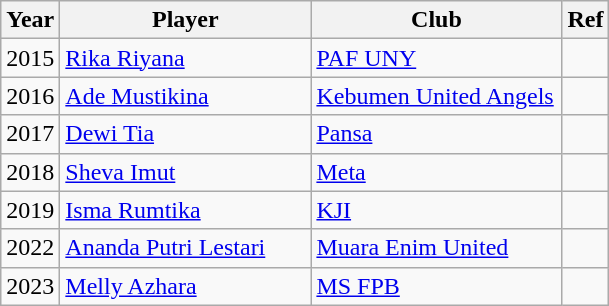<table class="wikitable">
<tr>
<th>Year</th>
<th width=160>Player</th>
<th width=160>Club</th>
<th>Ref</th>
</tr>
<tr>
<td>2015</td>
<td><a href='#'>Rika Riyana</a></td>
<td><a href='#'>PAF UNY</a></td>
<td></td>
</tr>
<tr>
<td>2016</td>
<td><a href='#'>Ade Mustikina</a></td>
<td><a href='#'>Kebumen United Angels</a></td>
<td></td>
</tr>
<tr>
<td>2017</td>
<td><a href='#'>Dewi Tia</a></td>
<td><a href='#'>Pansa</a></td>
<td></td>
</tr>
<tr>
<td>2018</td>
<td><a href='#'>Sheva Imut</a></td>
<td><a href='#'>Meta</a></td>
<td></td>
</tr>
<tr>
<td>2019</td>
<td><a href='#'>Isma Rumtika</a></td>
<td><a href='#'>KJI</a></td>
<td></td>
</tr>
<tr>
<td>2022</td>
<td><a href='#'>Ananda Putri Lestari</a></td>
<td><a href='#'>Muara Enim United</a></td>
<td></td>
</tr>
<tr>
<td>2023</td>
<td><a href='#'>Melly Azhara</a></td>
<td><a href='#'>MS FPB</a></td>
<td></td>
</tr>
</table>
